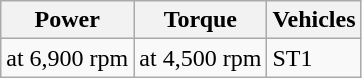<table class="wikitable">
<tr>
<th>Power</th>
<th>Torque</th>
<th>Vehicles</th>
</tr>
<tr>
<td> at 6,900 rpm</td>
<td> at 4,500 rpm</td>
<td>ST1</td>
</tr>
</table>
